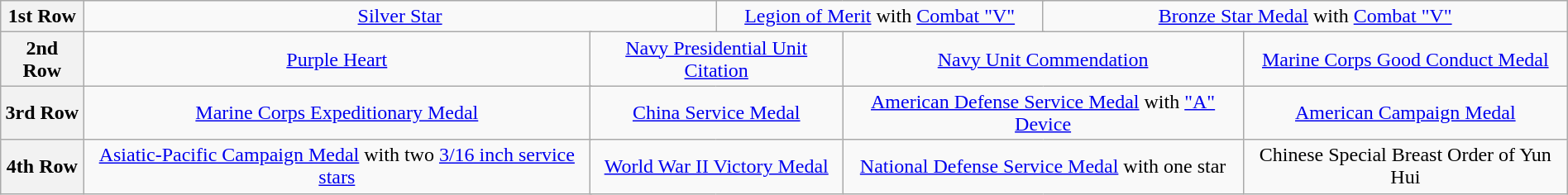<table class="wikitable" style="margin:1em auto; text-align:center;">
<tr>
<th>1st Row</th>
<td colspan="5"><a href='#'>Silver Star</a></td>
<td colspan="6"><a href='#'>Legion of Merit</a> with <a href='#'>Combat "V"</a></td>
<td colspan="5"><a href='#'>Bronze Star Medal</a> with <a href='#'>Combat "V"</a></td>
</tr>
<tr>
<th>2nd Row</th>
<td colspan="4"><a href='#'>Purple Heart</a></td>
<td colspan="4"><a href='#'>Navy Presidential Unit Citation</a></td>
<td colspan="4"><a href='#'>Navy Unit Commendation</a></td>
<td colspan="4"><a href='#'>Marine Corps Good Conduct Medal</a></td>
</tr>
<tr>
<th>3rd Row</th>
<td colspan="4"><a href='#'>Marine Corps Expeditionary Medal</a></td>
<td colspan="4"><a href='#'>China Service Medal</a></td>
<td colspan="4"><a href='#'>American Defense Service Medal</a> with <a href='#'>"A" Device</a></td>
<td colspan="4"><a href='#'>American Campaign Medal</a></td>
</tr>
<tr>
<th>4th Row</th>
<td colspan="4"><a href='#'>Asiatic-Pacific Campaign Medal</a> with two <a href='#'>3/16 inch service stars</a></td>
<td colspan="4"><a href='#'>World War II Victory Medal</a></td>
<td colspan="4"><a href='#'>National Defense Service Medal</a> with one star</td>
<td colspan="4">Chinese Special Breast Order of Yun Hui</td>
</tr>
</table>
